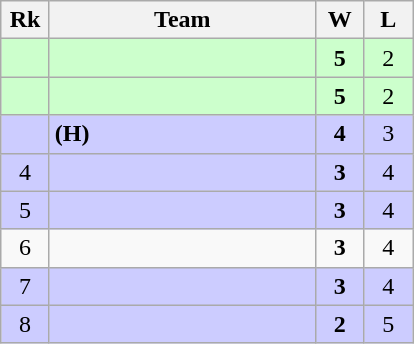<table class=wikitable style=text-align:center>
<tr>
<th width=25>Rk</th>
<th width=170>Team</th>
<th width=25>W</th>
<th width=25>L</th>
</tr>
<tr bgcolor=ccffcc>
<td></td>
<td align=left></td>
<td><strong>5</strong></td>
<td>2</td>
</tr>
<tr bgcolor=ccffcc>
<td></td>
<td align=left></td>
<td><strong>5</strong></td>
<td>2</td>
</tr>
<tr bgcolor=ccccff>
<td></td>
<td align=left> <strong>(H)</strong></td>
<td><strong>4</strong></td>
<td>3</td>
</tr>
<tr bgcolor=ccccff>
<td>4</td>
<td align=left></td>
<td><strong>3</strong></td>
<td>4</td>
</tr>
<tr bgcolor=ccccff>
<td>5</td>
<td align=left></td>
<td><strong>3</strong></td>
<td>4</td>
</tr>
<tr>
<td>6</td>
<td align=left></td>
<td><strong>3</strong></td>
<td>4</td>
</tr>
<tr bgcolor=ccccff>
<td>7</td>
<td align=left></td>
<td><strong>3</strong></td>
<td>4</td>
</tr>
<tr bgcolor=ccccff>
<td>8</td>
<td align=left></td>
<td><strong>2</strong></td>
<td>5</td>
</tr>
</table>
